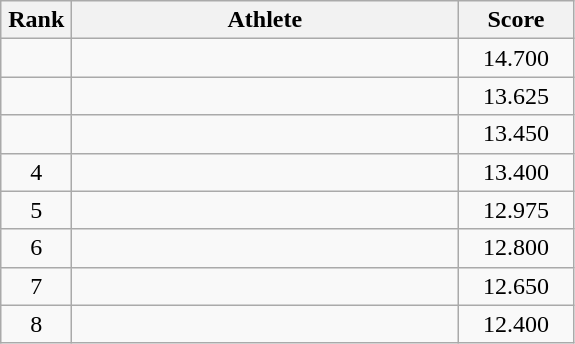<table class=wikitable style="text-align:center">
<tr>
<th width=40>Rank</th>
<th width=250>Athlete</th>
<th width=70>Score</th>
</tr>
<tr>
<td></td>
<td align=left></td>
<td>14.700</td>
</tr>
<tr>
<td></td>
<td align=left></td>
<td>13.625</td>
</tr>
<tr>
<td></td>
<td align=left></td>
<td>13.450</td>
</tr>
<tr>
<td>4</td>
<td align=left></td>
<td>13.400</td>
</tr>
<tr>
<td>5</td>
<td align=left></td>
<td>12.975</td>
</tr>
<tr>
<td>6</td>
<td align=left></td>
<td>12.800</td>
</tr>
<tr>
<td>7</td>
<td align=left></td>
<td>12.650</td>
</tr>
<tr>
<td>8</td>
<td align=left></td>
<td>12.400</td>
</tr>
</table>
